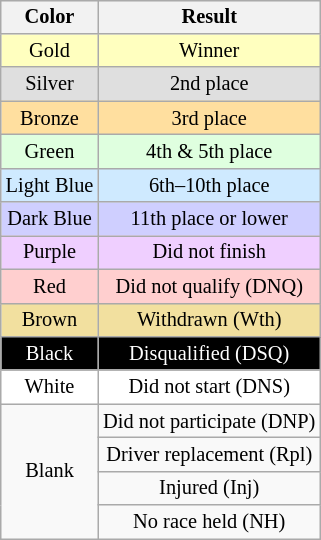<table style="margin-right:0; font-size:85%; text-align:center;" class="wikitable" align="right">
<tr>
<th>Color</th>
<th>Result</th>
</tr>
<tr style="background:#FFFFBF;">
<td>Gold</td>
<td>Winner</td>
</tr>
<tr style="background:#DFDFDF;">
<td>Silver</td>
<td>2nd place</td>
</tr>
<tr style="background:#FFDF9F;">
<td>Bronze</td>
<td>3rd place</td>
</tr>
<tr style="background:#DFFFDF;">
<td>Green</td>
<td>4th & 5th place</td>
</tr>
<tr style="background:#CFEAFF;">
<td>Light Blue</td>
<td>6th–10th place</td>
</tr>
<tr style="background:#CFCFFF;">
<td>Dark Blue</td>
<td>11th place or lower</td>
</tr>
<tr style="background:#EFCFFF;">
<td>Purple</td>
<td>Did not finish</td>
</tr>
<tr style="background:#FFCFCF;">
<td>Red</td>
<td>Did not qualify (DNQ)</td>
</tr>
<tr style="background:#F2E09F;">
<td>Brown</td>
<td>Withdrawn (Wth)</td>
</tr>
<tr style="background:#000000; color:white;">
<td>Black</td>
<td>Disqualified (DSQ)</td>
</tr>
<tr style="background:#FFFFFF;">
<td>White</td>
<td>Did not start (DNS)</td>
</tr>
<tr>
<td rowspan="4">Blank</td>
<td>Did not participate (DNP)</td>
</tr>
<tr>
<td>Driver replacement (Rpl)</td>
</tr>
<tr>
<td>Injured (Inj)</td>
</tr>
<tr>
<td>No race held (NH)</td>
</tr>
</table>
